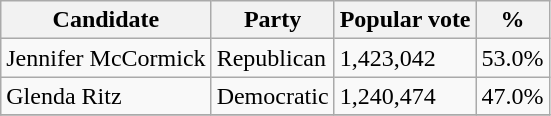<table class="wikitable">
<tr>
<th>Candidate</th>
<th>Party</th>
<th>Popular vote</th>
<th>%</th>
</tr>
<tr>
<td>Jennifer McCormick</td>
<td>Republican</td>
<td>1,423,042</td>
<td>53.0%</td>
</tr>
<tr>
<td>Glenda Ritz</td>
<td>Democratic</td>
<td>1,240,474</td>
<td>47.0%</td>
</tr>
<tr>
</tr>
</table>
